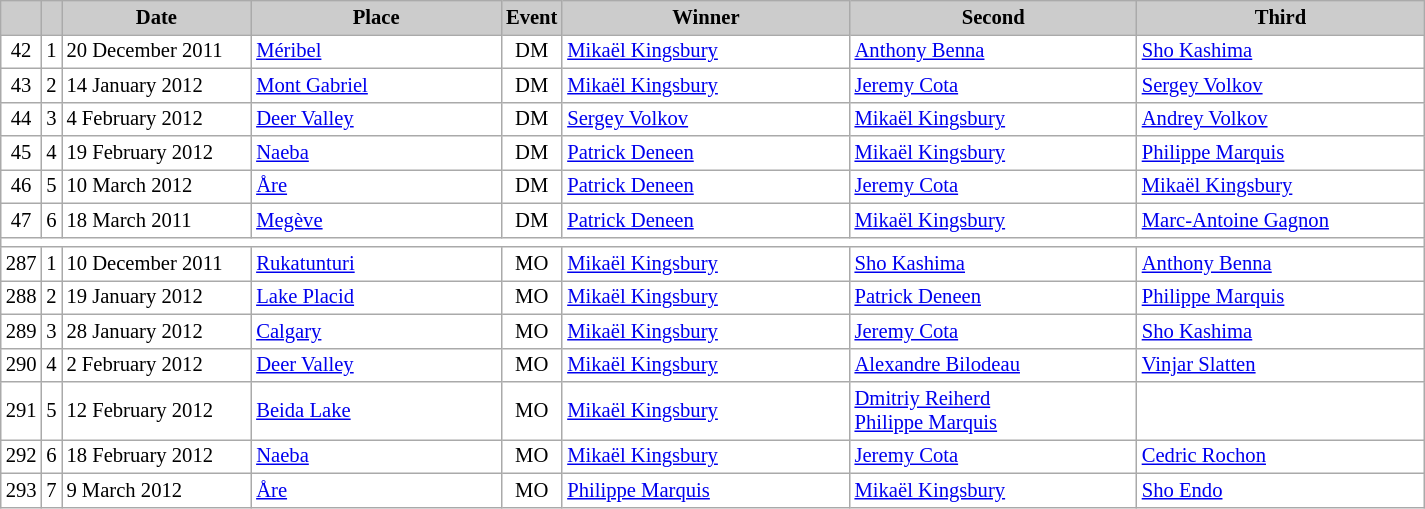<table class="wikitable plainrowheaders" style="background:#fff; font-size:86%; line-height:16px; border:grey solid 1px; border-collapse:collapse;">
<tr style="background:#ccc; text-align:center;">
<th scope="col" style="background:#ccc; width=20 px;"></th>
<th scope="col" style="background:#ccc; width=30 px;"></th>
<th scope="col" style="background:#ccc; width:120px;">Date</th>
<th scope="col" style="background:#ccc; width:160px;">Place</th>
<th scope="col" style="background:#ccc; width:15px;">Event</th>
<th scope="col" style="background:#ccc; width:185px;">Winner</th>
<th scope="col" style="background:#ccc; width:185px;">Second</th>
<th scope="col" style="background:#ccc; width:185px;">Third</th>
</tr>
<tr>
<td align=center>42</td>
<td align=center>1</td>
<td>20 December 2011</td>
<td> <a href='#'>Méribel</a></td>
<td align=center>DM</td>
<td> <a href='#'>Mikaël Kingsbury</a></td>
<td> <a href='#'>Anthony Benna</a></td>
<td> <a href='#'>Sho Kashima</a></td>
</tr>
<tr>
<td align=center>43</td>
<td align=center>2</td>
<td>14 January 2012</td>
<td> <a href='#'>Mont Gabriel</a></td>
<td align=center>DM</td>
<td> <a href='#'>Mikaël Kingsbury</a></td>
<td> <a href='#'>Jeremy Cota</a></td>
<td> <a href='#'>Sergey Volkov</a></td>
</tr>
<tr>
<td align=center>44</td>
<td align=center>3</td>
<td>4 February 2012</td>
<td> <a href='#'>Deer Valley</a></td>
<td align=center>DM</td>
<td> <a href='#'>Sergey Volkov</a></td>
<td> <a href='#'>Mikaël Kingsbury</a></td>
<td> <a href='#'>Andrey Volkov</a></td>
</tr>
<tr>
<td align=center>45</td>
<td align=center>4</td>
<td>19 February 2012</td>
<td> <a href='#'>Naeba</a></td>
<td align=center>DM</td>
<td> <a href='#'>Patrick Deneen</a></td>
<td> <a href='#'>Mikaël Kingsbury</a></td>
<td> <a href='#'>Philippe Marquis</a></td>
</tr>
<tr>
<td align=center>46</td>
<td align=center>5</td>
<td>10 March 2012</td>
<td> <a href='#'>Åre</a></td>
<td align=center>DM</td>
<td> <a href='#'>Patrick Deneen</a></td>
<td> <a href='#'>Jeremy Cota</a></td>
<td> <a href='#'>Mikaël Kingsbury</a></td>
</tr>
<tr>
<td align=center>47</td>
<td align=center>6</td>
<td>18 March 2011</td>
<td> <a href='#'>Megève</a></td>
<td align=center>DM</td>
<td> <a href='#'>Patrick Deneen</a></td>
<td> <a href='#'>Mikaël Kingsbury</a></td>
<td> <a href='#'>Marc-Antoine Gagnon</a></td>
</tr>
<tr>
<td colspan=8></td>
</tr>
<tr>
<td align=center>287</td>
<td align=center>1</td>
<td>10 December 2011</td>
<td> <a href='#'>Rukatunturi</a></td>
<td align=center>MO</td>
<td> <a href='#'>Mikaël Kingsbury</a></td>
<td> <a href='#'>Sho Kashima</a></td>
<td> <a href='#'>Anthony Benna</a></td>
</tr>
<tr>
<td align=center>288</td>
<td align=center>2</td>
<td>19 January 2012</td>
<td> <a href='#'>Lake Placid</a></td>
<td align=center>MO</td>
<td> <a href='#'>Mikaël Kingsbury</a></td>
<td> <a href='#'>Patrick Deneen</a></td>
<td> <a href='#'>Philippe Marquis</a></td>
</tr>
<tr>
<td align=center>289</td>
<td align=center>3</td>
<td>28 January 2012</td>
<td> <a href='#'>Calgary</a></td>
<td align=center>MO</td>
<td> <a href='#'>Mikaël Kingsbury</a></td>
<td> <a href='#'>Jeremy Cota</a></td>
<td> <a href='#'>Sho Kashima</a></td>
</tr>
<tr>
<td align=center>290</td>
<td align=center>4</td>
<td>2 February 2012</td>
<td> <a href='#'>Deer Valley</a></td>
<td align=center>MO</td>
<td> <a href='#'>Mikaël Kingsbury</a></td>
<td> <a href='#'>Alexandre Bilodeau</a></td>
<td> <a href='#'>Vinjar Slatten</a></td>
</tr>
<tr>
<td align=center>291</td>
<td align=center>5</td>
<td>12 February 2012</td>
<td> <a href='#'>Beida Lake</a></td>
<td align=center>MO</td>
<td> <a href='#'>Mikaël Kingsbury</a></td>
<td> <a href='#'>Dmitriy Reiherd</a><br> <a href='#'>Philippe Marquis</a></td>
<td></td>
</tr>
<tr>
<td align=center>292</td>
<td align=center>6</td>
<td>18 February 2012</td>
<td> <a href='#'>Naeba</a></td>
<td align=center>MO</td>
<td> <a href='#'>Mikaël Kingsbury</a></td>
<td> <a href='#'>Jeremy Cota</a></td>
<td> <a href='#'>Cedric Rochon</a></td>
</tr>
<tr>
<td align=center>293</td>
<td align=center>7</td>
<td>9 March 2012</td>
<td> <a href='#'>Åre</a></td>
<td align=center>MO</td>
<td> <a href='#'>Philippe Marquis</a></td>
<td> <a href='#'>Mikaël Kingsbury</a></td>
<td> <a href='#'>Sho Endo</a></td>
</tr>
</table>
